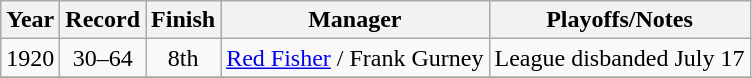<table class="wikitable">
<tr>
<th>Year</th>
<th>Record</th>
<th>Finish</th>
<th>Manager</th>
<th>Playoffs/Notes</th>
</tr>
<tr align=center>
<td>1920</td>
<td>30–64</td>
<td>8th</td>
<td><a href='#'>Red Fisher</a> / Frank Gurney</td>
<td>League disbanded July 17</td>
</tr>
<tr align=center>
</tr>
</table>
